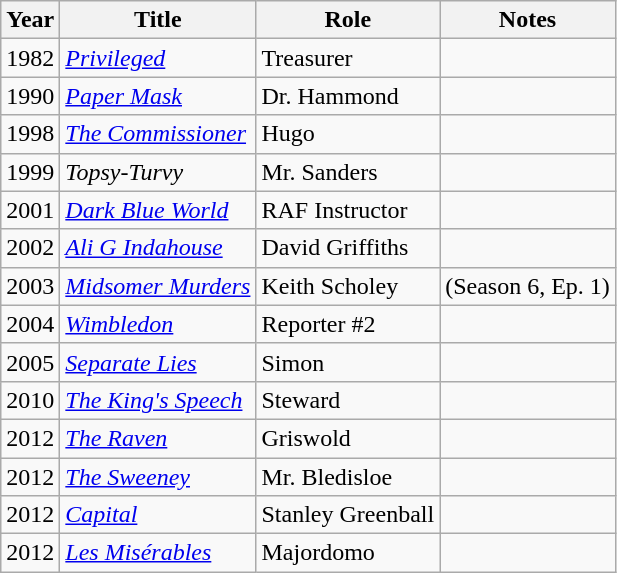<table class="wikitable">
<tr>
<th>Year</th>
<th>Title</th>
<th>Role</th>
<th>Notes</th>
</tr>
<tr>
<td>1982</td>
<td><em><a href='#'>Privileged</a></em></td>
<td>Treasurer</td>
<td></td>
</tr>
<tr>
<td>1990</td>
<td><em><a href='#'>Paper Mask</a></em></td>
<td>Dr. Hammond</td>
<td></td>
</tr>
<tr>
<td>1998</td>
<td><em><a href='#'>The Commissioner</a></em></td>
<td>Hugo</td>
<td></td>
</tr>
<tr>
<td>1999</td>
<td><em>Topsy-Turvy</em></td>
<td>Mr. Sanders</td>
<td></td>
</tr>
<tr>
<td>2001</td>
<td><em><a href='#'>Dark Blue World</a></em></td>
<td>RAF Instructor</td>
<td></td>
</tr>
<tr>
<td>2002</td>
<td><em><a href='#'>Ali G Indahouse</a></em></td>
<td>David Griffiths</td>
<td></td>
</tr>
<tr>
<td>2003</td>
<td><em><a href='#'>Midsomer Murders</a></em></td>
<td>Keith Scholey</td>
<td>(Season 6, Ep. 1)</td>
</tr>
<tr>
<td>2004</td>
<td><em><a href='#'>Wimbledon</a></em></td>
<td>Reporter #2</td>
<td></td>
</tr>
<tr>
<td>2005</td>
<td><em><a href='#'>Separate Lies</a></em></td>
<td>Simon</td>
<td></td>
</tr>
<tr>
<td>2010</td>
<td><em><a href='#'>The King's Speech</a></em></td>
<td>Steward</td>
<td></td>
</tr>
<tr>
<td>2012</td>
<td><em><a href='#'>The Raven</a></em></td>
<td>Griswold</td>
<td></td>
</tr>
<tr>
<td>2012</td>
<td><em><a href='#'>The Sweeney</a></em></td>
<td>Mr. Bledisloe</td>
<td></td>
</tr>
<tr>
<td>2012</td>
<td><em><a href='#'>Capital</a></em></td>
<td>Stanley Greenball</td>
<td></td>
</tr>
<tr>
<td>2012</td>
<td><em><a href='#'>Les Misérables</a></em></td>
<td>Majordomo</td>
<td></td>
</tr>
</table>
